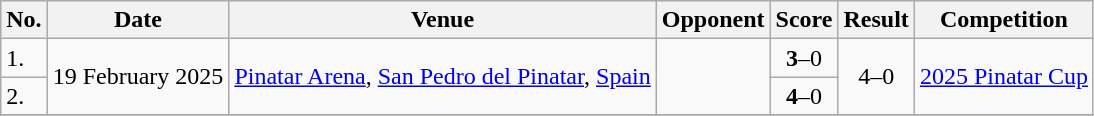<table class="wikitable">
<tr>
<th>No.</th>
<th>Date</th>
<th>Venue</th>
<th>Opponent</th>
<th>Score</th>
<th>Result</th>
<th>Competition</th>
</tr>
<tr>
<td>1.</td>
<td rowspan=2>19 February 2025</td>
<td rowspan=2><a href='#'>Pinatar Arena</a>, <a href='#'>San Pedro del Pinatar</a>, <a href='#'>Spain</a></td>
<td rowspan=2></td>
<td align=center><strong>3</strong>–0</td>
<td rowspan=2 align=center>4–0</td>
<td rowspan=2><a href='#'>2025 Pinatar Cup</a></td>
</tr>
<tr>
<td>2.</td>
<td align=center><strong>4</strong>–0</td>
</tr>
<tr>
</tr>
</table>
